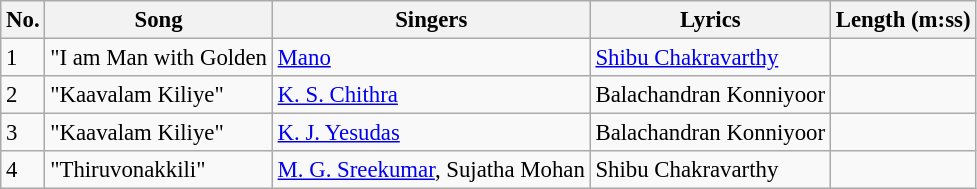<table class="wikitable" style="font-size:95%;">
<tr>
<th>No.</th>
<th>Song</th>
<th>Singers</th>
<th>Lyrics</th>
<th>Length (m:ss)</th>
</tr>
<tr>
<td>1</td>
<td>"I am Man with Golden</td>
<td><a href='#'>Mano</a></td>
<td><a href='#'>Shibu Chakravarthy</a></td>
<td></td>
</tr>
<tr>
<td>2</td>
<td>"Kaavalam Kiliye"</td>
<td><a href='#'>K. S. Chithra</a></td>
<td>Balachandran Konniyoor</td>
<td></td>
</tr>
<tr>
<td>3</td>
<td>"Kaavalam Kiliye"</td>
<td><a href='#'>K. J. Yesudas</a></td>
<td>Balachandran Konniyoor</td>
<td></td>
</tr>
<tr>
<td>4</td>
<td>"Thiruvonakkili"</td>
<td><a href='#'>M. G. Sreekumar</a>, Sujatha Mohan</td>
<td>Shibu Chakravarthy</td>
<td></td>
</tr>
</table>
